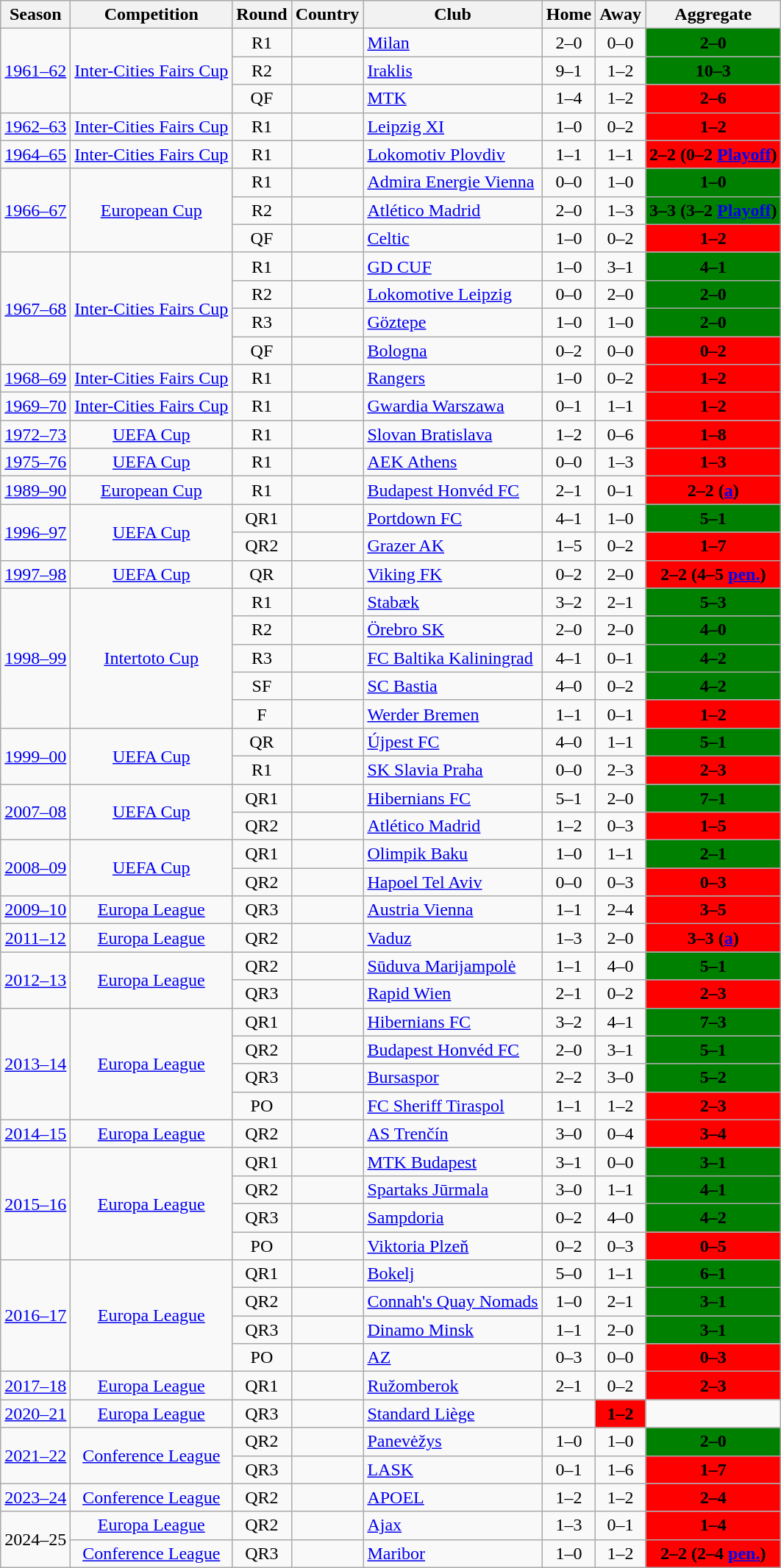<table class="wikitable" style="text-align:center">
<tr>
<th>Season</th>
<th>Competition</th>
<th>Round</th>
<th>Country</th>
<th>Club</th>
<th>Home</th>
<th>Away</th>
<th>Aggregate</th>
</tr>
<tr>
<td rowspan=3><a href='#'>1961–62</a></td>
<td rowspan=3><a href='#'>Inter-Cities Fairs Cup</a></td>
<td>R1</td>
<td></td>
<td align=left><a href='#'>Milan</a></td>
<td>2–0</td>
<td>0–0</td>
<td bgcolor=green><strong>2–0</strong></td>
</tr>
<tr>
<td>R2</td>
<td></td>
<td align=left><a href='#'>Iraklis</a></td>
<td>9–1</td>
<td>1–2</td>
<td bgcolor=green><strong>10–3</strong></td>
</tr>
<tr>
<td>QF</td>
<td></td>
<td align=left><a href='#'>MTK</a></td>
<td>1–4</td>
<td>1–2</td>
<td bgcolor=red><strong>2–6</strong></td>
</tr>
<tr>
<td><a href='#'>1962–63</a></td>
<td><a href='#'>Inter-Cities Fairs Cup</a></td>
<td>R1</td>
<td></td>
<td align=left><a href='#'>Leipzig XI</a></td>
<td>1–0</td>
<td>0–2</td>
<td bgcolor=red><strong>1–2</strong></td>
</tr>
<tr>
<td><a href='#'>1964–65</a></td>
<td><a href='#'>Inter-Cities Fairs Cup</a></td>
<td>R1</td>
<td></td>
<td align=left><a href='#'>Lokomotiv Plovdiv</a></td>
<td>1–1</td>
<td>1–1</td>
<td bgcolor=red><strong>2–2 (0–2 <a href='#'>Playoff</a>)</strong></td>
</tr>
<tr>
<td rowspan=3><a href='#'>1966–67</a></td>
<td rowspan=3><a href='#'>European Cup</a></td>
<td>R1</td>
<td></td>
<td align=left><a href='#'>Admira Energie Vienna</a></td>
<td>0–0</td>
<td>1–0</td>
<td bgcolor=green><strong>1–0</strong></td>
</tr>
<tr>
<td>R2</td>
<td></td>
<td align=left><a href='#'>Atlético Madrid</a></td>
<td>2–0</td>
<td>1–3</td>
<td bgcolor=green><strong>3–3 (3–2 <a href='#'>Playoff</a>)</strong></td>
</tr>
<tr>
<td>QF</td>
<td></td>
<td align=left><a href='#'>Celtic</a></td>
<td>1–0</td>
<td>0–2</td>
<td bgcolor=red><strong>1–2</strong></td>
</tr>
<tr>
<td rowspan=4><a href='#'>1967–68</a></td>
<td rowspan=4><a href='#'>Inter-Cities Fairs Cup</a></td>
<td>R1</td>
<td></td>
<td align=left><a href='#'>GD CUF</a></td>
<td>1–0</td>
<td>3–1</td>
<td bgcolor=green><strong>4–1</strong></td>
</tr>
<tr>
<td>R2</td>
<td></td>
<td align=left><a href='#'>Lokomotive Leipzig</a></td>
<td>0–0</td>
<td>2–0</td>
<td bgcolor=green><strong>2–0</strong></td>
</tr>
<tr>
<td>R3</td>
<td></td>
<td align=left><a href='#'>Göztepe</a></td>
<td>1–0</td>
<td>1–0</td>
<td bgcolor=green><strong>2–0</strong></td>
</tr>
<tr>
<td>QF</td>
<td></td>
<td align=left><a href='#'>Bologna</a></td>
<td>0–2</td>
<td>0–0</td>
<td bgcolor=red><strong>0–2</strong></td>
</tr>
<tr>
<td><a href='#'>1968–69</a></td>
<td><a href='#'>Inter-Cities Fairs Cup</a></td>
<td>R1</td>
<td></td>
<td align=left><a href='#'>Rangers</a></td>
<td>1–0</td>
<td>0–2</td>
<td bgcolor=red><strong>1–2</strong></td>
</tr>
<tr>
<td><a href='#'>1969–70</a></td>
<td><a href='#'>Inter-Cities Fairs Cup</a></td>
<td>R1</td>
<td></td>
<td align=left><a href='#'>Gwardia Warszawa</a></td>
<td>0–1</td>
<td>1–1</td>
<td bgcolor=red><strong>1–2</strong></td>
</tr>
<tr>
<td><a href='#'>1972–73</a></td>
<td><a href='#'>UEFA Cup</a></td>
<td>R1</td>
<td></td>
<td align=left><a href='#'>Slovan Bratislava</a></td>
<td>1–2</td>
<td>0–6</td>
<td bgcolor=red><strong>1–8</strong></td>
</tr>
<tr>
<td><a href='#'>1975–76</a></td>
<td><a href='#'>UEFA Cup</a></td>
<td>R1</td>
<td></td>
<td align=left><a href='#'>AEK Athens</a></td>
<td>0–0</td>
<td>1–3</td>
<td bgcolor=red><strong>1–3</strong></td>
</tr>
<tr>
<td><a href='#'>1989–90</a></td>
<td><a href='#'>European Cup</a></td>
<td>R1</td>
<td></td>
<td align=left><a href='#'>Budapest Honvéd FC</a></td>
<td>2–1</td>
<td>0–1</td>
<td bgcolor=red><strong>2–2 (<a href='#'>a</a>)</strong></td>
</tr>
<tr>
<td rowspan=2><a href='#'>1996–97</a></td>
<td rowspan=2><a href='#'>UEFA Cup</a></td>
<td>QR1</td>
<td></td>
<td align=left><a href='#'>Portdown FC</a></td>
<td>4–1</td>
<td>1–0</td>
<td bgcolor=green><strong>5–1</strong></td>
</tr>
<tr>
<td>QR2</td>
<td></td>
<td align=left><a href='#'>Grazer AK</a></td>
<td>1–5</td>
<td>0–2</td>
<td bgcolor=red><strong>1–7</strong></td>
</tr>
<tr>
<td><a href='#'>1997–98</a></td>
<td><a href='#'>UEFA Cup</a></td>
<td>QR</td>
<td></td>
<td align=left><a href='#'>Viking FK</a></td>
<td>0–2</td>
<td>2–0 </td>
<td bgcolor=red><strong>2–2 (4–5 <a href='#'>pen.</a>)</strong></td>
</tr>
<tr>
<td rowspan=5><a href='#'>1998–99</a></td>
<td rowspan=5><a href='#'>Intertoto Cup</a></td>
<td>R1</td>
<td></td>
<td align=left><a href='#'>Stabæk</a></td>
<td>3–2</td>
<td>2–1</td>
<td bgcolor=green><strong>5–3</strong></td>
</tr>
<tr>
<td>R2</td>
<td></td>
<td align=left><a href='#'>Örebro SK</a></td>
<td>2–0</td>
<td>2–0</td>
<td bgcolor=green><strong>4–0</strong></td>
</tr>
<tr>
<td>R3</td>
<td></td>
<td align=left><a href='#'>FC Baltika Kaliningrad</a></td>
<td>4–1</td>
<td>0–1</td>
<td bgcolor=green><strong>4–2</strong></td>
</tr>
<tr>
<td>SF</td>
<td></td>
<td align=left><a href='#'>SC Bastia</a></td>
<td>4–0</td>
<td>0–2</td>
<td bgcolor=green><strong>4–2</strong></td>
</tr>
<tr>
<td>F</td>
<td></td>
<td align=left><a href='#'>Werder Bremen</a></td>
<td>1–1</td>
<td>0–1</td>
<td bgcolor=red><strong>1–2</strong></td>
</tr>
<tr>
<td rowspan=2><a href='#'>1999–00</a></td>
<td rowspan=2><a href='#'>UEFA Cup</a></td>
<td>QR</td>
<td></td>
<td align=left><a href='#'>Újpest FC</a></td>
<td>4–0</td>
<td>1–1</td>
<td bgcolor=green><strong>5–1</strong></td>
</tr>
<tr>
<td>R1</td>
<td></td>
<td align=left><a href='#'>SK Slavia Praha</a></td>
<td>0–0</td>
<td>2–3</td>
<td bgcolor=red><strong>2–3</strong></td>
</tr>
<tr>
<td rowspan=2><a href='#'>2007–08</a></td>
<td rowspan=2><a href='#'>UEFA Cup</a></td>
<td>QR1</td>
<td></td>
<td align=left><a href='#'>Hibernians FC</a></td>
<td>5–1</td>
<td>2–0</td>
<td bgcolor=green><strong>7–1</strong></td>
</tr>
<tr>
<td>QR2</td>
<td></td>
<td align=left><a href='#'>Atlético Madrid</a></td>
<td>1–2</td>
<td>0–3</td>
<td bgcolor=red><strong>1–5</strong></td>
</tr>
<tr>
<td rowspan=2><a href='#'>2008–09</a></td>
<td rowspan=2><a href='#'>UEFA Cup</a></td>
<td>QR1</td>
<td></td>
<td align=left><a href='#'>Olimpik Baku</a></td>
<td>1–0</td>
<td>1–1</td>
<td bgcolor=green><strong>2–1</strong></td>
</tr>
<tr>
<td>QR2</td>
<td></td>
<td align=left><a href='#'>Hapoel Tel Aviv</a></td>
<td>0–0</td>
<td>0–3</td>
<td bgcolor=red><strong>0–3</strong></td>
</tr>
<tr>
<td><a href='#'>2009–10</a></td>
<td><a href='#'>Europa League</a></td>
<td>QR3</td>
<td></td>
<td align=left><a href='#'>Austria Vienna</a></td>
<td>1–1</td>
<td>2–4</td>
<td bgcolor=red><strong>3–5</strong></td>
</tr>
<tr>
<td><a href='#'>2011–12</a></td>
<td><a href='#'>Europa League</a></td>
<td>QR2</td>
<td></td>
<td align=left><a href='#'>Vaduz</a></td>
<td>1–3</td>
<td>2–0</td>
<td bgcolor=red><strong>3–3 (<a href='#'>a</a>)</strong></td>
</tr>
<tr>
<td rowspan=2><a href='#'>2012–13</a></td>
<td rowspan=2><a href='#'>Europa League</a></td>
<td>QR2</td>
<td></td>
<td align=left><a href='#'>Sūduva Marijampolė</a></td>
<td>1–1</td>
<td>4–0</td>
<td bgcolor=green><strong>5–1</strong></td>
</tr>
<tr>
<td>QR3</td>
<td></td>
<td align=left><a href='#'>Rapid Wien</a></td>
<td>2–1</td>
<td>0–2</td>
<td bgcolor=red><strong>2–3</strong></td>
</tr>
<tr>
<td rowspan=4><a href='#'>2013–14</a></td>
<td rowspan=4><a href='#'>Europa League</a></td>
<td>QR1</td>
<td></td>
<td align=left><a href='#'>Hibernians FC</a></td>
<td>3–2</td>
<td>4–1</td>
<td bgcolor=green><strong>7–3</strong></td>
</tr>
<tr>
<td>QR2</td>
<td></td>
<td align=left><a href='#'>Budapest Honvéd FC</a></td>
<td>2–0</td>
<td>3–1</td>
<td bgcolor=green><strong>5–1</strong></td>
</tr>
<tr>
<td>QR3</td>
<td></td>
<td align=left><a href='#'>Bursaspor</a></td>
<td>2–2</td>
<td>3–0</td>
<td bgcolor=green><strong>5–2</strong></td>
</tr>
<tr>
<td>PO</td>
<td></td>
<td align=left><a href='#'>FC Sheriff Tiraspol</a></td>
<td>1–1</td>
<td>1–2</td>
<td bgcolor=red><strong>2–3</strong></td>
</tr>
<tr>
<td><a href='#'>2014–15</a></td>
<td><a href='#'>Europa League</a></td>
<td>QR2</td>
<td></td>
<td align=left><a href='#'>AS Trenčín</a></td>
<td>3–0</td>
<td>0–4</td>
<td bgcolor=red><strong>3–4</strong></td>
</tr>
<tr>
<td rowspan=4><a href='#'>2015–16</a></td>
<td rowspan=4><a href='#'>Europa League</a></td>
<td>QR1</td>
<td></td>
<td align=left><a href='#'>MTK Budapest</a></td>
<td>3–1</td>
<td>0–0</td>
<td bgcolor=green><strong>3–1</strong></td>
</tr>
<tr>
<td>QR2</td>
<td></td>
<td align=left><a href='#'>Spartaks Jūrmala</a></td>
<td>3–0</td>
<td>1–1</td>
<td bgcolor=green><strong>4–1</strong></td>
</tr>
<tr>
<td>QR3</td>
<td></td>
<td align=left><a href='#'>Sampdoria</a></td>
<td>0–2</td>
<td>4–0</td>
<td bgcolor=green><strong>4–2</strong></td>
</tr>
<tr>
<td>PO</td>
<td></td>
<td align=left><a href='#'>Viktoria Plzeň</a></td>
<td>0–2</td>
<td>0–3</td>
<td bgcolor=red><strong>0–5</strong></td>
</tr>
<tr>
<td rowspan="4"><a href='#'>2016–17</a></td>
<td rowspan="4"><a href='#'>Europa League</a></td>
<td>QR1</td>
<td></td>
<td align=left><a href='#'>Bokelj</a></td>
<td>5–0</td>
<td>1–1</td>
<td bgcolor=green><strong>6–1</strong></td>
</tr>
<tr>
<td>QR2</td>
<td></td>
<td align=left><a href='#'>Connah's Quay Nomads</a></td>
<td>1–0</td>
<td>2–1</td>
<td bgcolor=green><strong>3–1</strong></td>
</tr>
<tr>
<td>QR3</td>
<td></td>
<td align=left><a href='#'>Dinamo Minsk</a></td>
<td>1–1</td>
<td>2–0</td>
<td bgcolor=green><strong>3–1</strong></td>
</tr>
<tr>
<td>PO</td>
<td></td>
<td align=left><a href='#'>AZ</a></td>
<td>0–3</td>
<td>0–0</td>
<td bgcolor=red><strong>0–3</strong></td>
</tr>
<tr>
<td rowspan=1><a href='#'>2017–18</a></td>
<td rowspan=1><a href='#'>Europa League</a></td>
<td>QR1</td>
<td></td>
<td align=left><a href='#'>Ružomberok</a></td>
<td>2–1</td>
<td>0–2</td>
<td bgcolor=red><strong>2–3</strong></td>
</tr>
<tr>
<td rowspan=1><a href='#'>2020–21</a></td>
<td rowspan=1><a href='#'>Europa League</a></td>
<td>QR3</td>
<td></td>
<td align=left><a href='#'>Standard Liège</a></td>
<td></td>
<td bgcolor=red><strong>1–2 </strong></td>
<td></td>
</tr>
<tr>
<td rowspan=2><a href='#'>2021–22</a></td>
<td rowspan=2><a href='#'>Conference League</a></td>
<td>QR2</td>
<td></td>
<td align=left><a href='#'>Panevėžys</a></td>
<td>1–0</td>
<td>1–0</td>
<td bgcolor=green><strong>2–0</strong></td>
</tr>
<tr>
<td>QR3</td>
<td></td>
<td align=left><a href='#'>LASK</a></td>
<td>0–1</td>
<td>1–6</td>
<td bgcolor=red><strong>1–7</strong></td>
</tr>
<tr>
<td><a href='#'>2023–24</a></td>
<td><a href='#'>Conference League</a></td>
<td>QR2</td>
<td></td>
<td align=left><a href='#'>APOEL</a></td>
<td>1–2</td>
<td>1–2</td>
<td bgcolor=red><strong>2–4</strong></td>
</tr>
<tr>
<td rowspan=2>2024–25</td>
<td><a href='#'>Europa League</a></td>
<td>QR2</td>
<td></td>
<td align=left><a href='#'>Ajax</a></td>
<td>1–3</td>
<td>0–1</td>
<td bgcolor=red><strong>1–4</strong></td>
</tr>
<tr>
<td><a href='#'>Conference League</a></td>
<td>QR3</td>
<td></td>
<td align=left><a href='#'>Maribor</a></td>
<td>1–0 </td>
<td>1–2</td>
<td bgcolor=red><strong>2–2 (2–4 <a href='#'>pen.</a>)</strong></td>
</tr>
</table>
